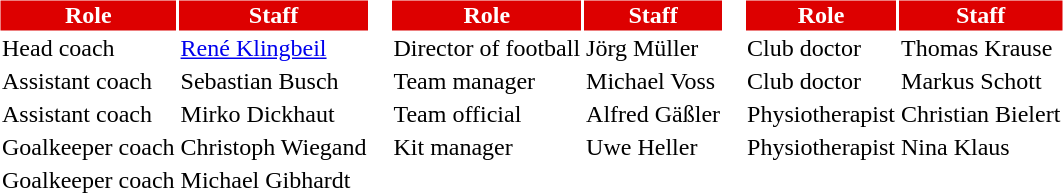<table>
<tr>
<td width="1"> </td>
<td valign="top"><br><table class="toccolours">
<tr>
<th style="background:#dd0000;color:white">Role</th>
<th style="background:#dd0000;color:white">Staff</th>
</tr>
<tr>
<td>Head coach</td>
<td> <a href='#'>René Klingbeil</a></td>
</tr>
<tr>
<td>Assistant coach</td>
<td> Sebastian Busch</td>
</tr>
<tr>
<td>Assistant coach</td>
<td> Mirko Dickhaut</td>
</tr>
<tr>
<td>Goalkeeper coach</td>
<td> Christoph Wiegand</td>
</tr>
<tr>
<td>Goalkeeper coach</td>
<td> Michael Gibhardt</td>
</tr>
</table>
</td>
<td width="1"> </td>
<td valign="top"><br><table class="toccolours">
<tr>
<th style="background:#dd0000;color:white">Role</th>
<th style="background:#dd0000;color:white">Staff</th>
</tr>
<tr>
<td>Director of football</td>
<td> Jörg Müller</td>
</tr>
<tr>
<td>Team manager</td>
<td> Michael Voss</td>
</tr>
<tr>
<td>Team official</td>
<td> Alfred Gäßler</td>
</tr>
<tr>
<td>Kit manager</td>
<td> Uwe Heller</td>
</tr>
<tr>
</tr>
</table>
</td>
<td width="1"> </td>
<td valign="top"><br><table class="toccolours">
<tr>
<th style="background:#dd0000;color:white">Role</th>
<th style="background:#dd0000;color:white">Staff</th>
</tr>
<tr>
<td>Club doctor</td>
<td> Thomas Krause</td>
</tr>
<tr>
<td>Club doctor</td>
<td> Markus Schott</td>
</tr>
<tr>
<td>Physiotherapist</td>
<td> Christian Bielert</td>
</tr>
<tr>
<td>Physiotherapist</td>
<td> Nina Klaus</td>
</tr>
<tr>
</tr>
</table>
</td>
</tr>
</table>
